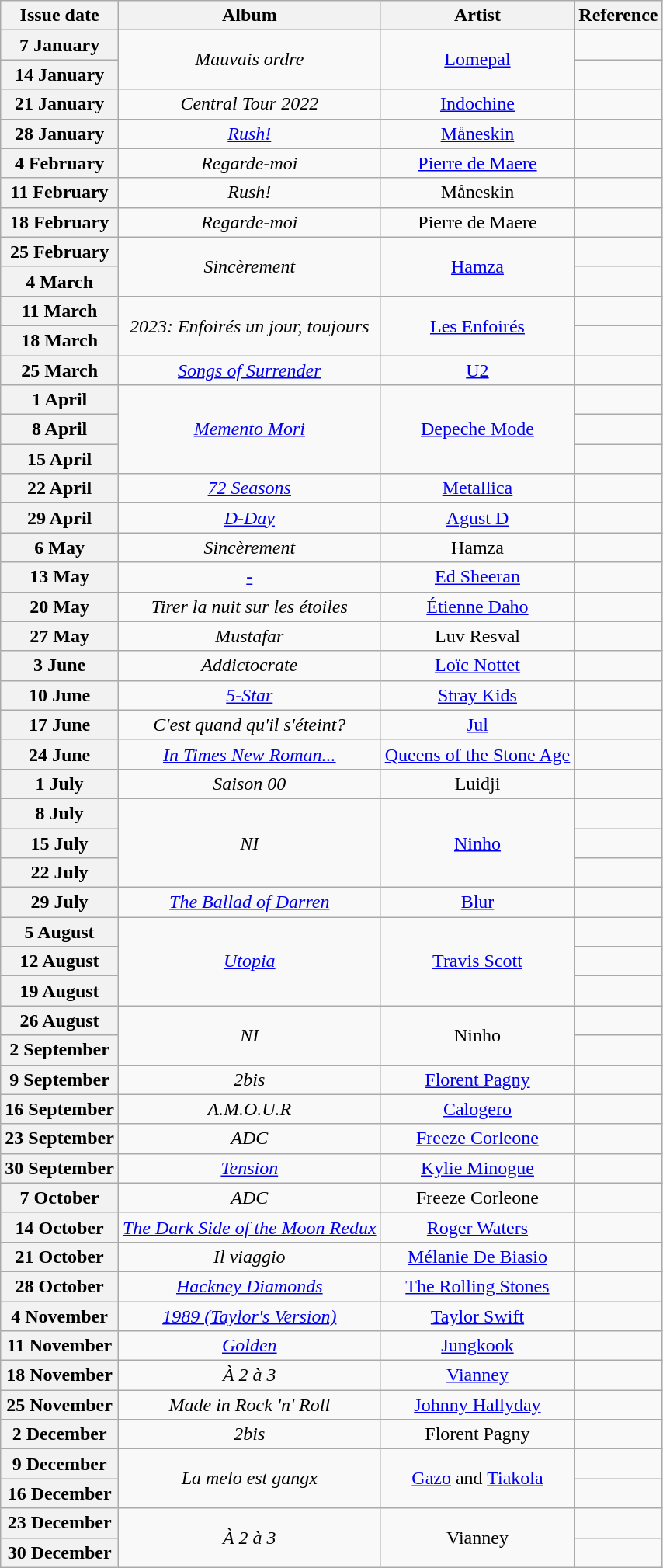<table class="wikitable plainrowheaders" style="text-align:center">
<tr>
<th>Issue date</th>
<th>Album</th>
<th>Artist</th>
<th>Reference</th>
</tr>
<tr>
<th scope="row">7 January</th>
<td rowspan="2"><em>Mauvais ordre</em></td>
<td rowspan="2"><a href='#'>Lomepal</a></td>
<td></td>
</tr>
<tr>
<th scope="row">14 January</th>
<td></td>
</tr>
<tr>
<th scope="row">21 January</th>
<td><em>Central Tour 2022</em></td>
<td><a href='#'>Indochine</a></td>
<td></td>
</tr>
<tr>
<th scope="row">28 January</th>
<td><em><a href='#'>Rush!</a></em></td>
<td><a href='#'>Måneskin</a></td>
<td></td>
</tr>
<tr>
<th scope="row">4 February</th>
<td><em>Regarde-moi</em></td>
<td><a href='#'>Pierre de Maere</a></td>
<td></td>
</tr>
<tr>
<th scope="row">11 February</th>
<td><em>Rush!</em></td>
<td>Måneskin</td>
<td></td>
</tr>
<tr>
<th scope="row">18 February</th>
<td><em>Regarde-moi</em></td>
<td>Pierre de Maere</td>
<td></td>
</tr>
<tr>
<th scope="row">25 February</th>
<td rowspan="2"><em>Sincèrement</em></td>
<td rowspan="2"><a href='#'>Hamza</a></td>
<td></td>
</tr>
<tr>
<th scope="row">4 March</th>
<td></td>
</tr>
<tr>
<th scope="row">11 March</th>
<td rowspan="2"><em>2023: Enfoirés un jour, toujours</em></td>
<td rowspan="2"><a href='#'>Les Enfoirés</a></td>
<td></td>
</tr>
<tr>
<th scope="row">18 March</th>
<td></td>
</tr>
<tr>
<th scope="row">25 March</th>
<td><em><a href='#'>Songs of Surrender</a></em></td>
<td><a href='#'>U2</a></td>
<td></td>
</tr>
<tr>
<th scope="row">1 April</th>
<td rowspan="3"><em><a href='#'>Memento Mori</a></em></td>
<td rowspan="3"><a href='#'>Depeche Mode</a></td>
<td></td>
</tr>
<tr>
<th scope="row">8 April</th>
<td></td>
</tr>
<tr>
<th scope="row">15 April</th>
<td></td>
</tr>
<tr>
<th scope="row">22 April</th>
<td><em><a href='#'>72 Seasons</a></em></td>
<td><a href='#'>Metallica</a></td>
<td></td>
</tr>
<tr>
<th scope="row">29 April</th>
<td><em><a href='#'>D-Day</a></em></td>
<td><a href='#'>Agust D</a></td>
<td></td>
</tr>
<tr>
<th scope="row">6 May</th>
<td><em>Sincèrement</em></td>
<td>Hamza</td>
<td></td>
</tr>
<tr>
<th scope="row">13 May</th>
<td><em><a href='#'>-</a></em></td>
<td><a href='#'>Ed Sheeran</a></td>
<td></td>
</tr>
<tr>
<th scope="row">20 May</th>
<td><em>Tirer la nuit sur les étoiles</em></td>
<td><a href='#'>Étienne Daho</a></td>
<td></td>
</tr>
<tr>
<th scope="row">27 May</th>
<td><em>Mustafar</em></td>
<td>Luv Resval</td>
<td></td>
</tr>
<tr>
<th scope="row">3 June</th>
<td><em>Addictocrate</em></td>
<td><a href='#'>Loïc Nottet</a></td>
<td></td>
</tr>
<tr>
<th scope="row">10 June</th>
<td><em><a href='#'>5-Star</a></em></td>
<td><a href='#'>Stray Kids</a></td>
<td></td>
</tr>
<tr>
<th scope="row">17 June</th>
<td><em>C'est quand qu'il s'éteint?</em></td>
<td><a href='#'>Jul</a></td>
<td></td>
</tr>
<tr>
<th scope="row">24 June</th>
<td><em><a href='#'>In Times New Roman...</a></em></td>
<td><a href='#'>Queens of the Stone Age</a></td>
<td></td>
</tr>
<tr>
<th scope="row">1 July</th>
<td><em>Saison 00</em></td>
<td>Luidji</td>
<td></td>
</tr>
<tr>
<th scope="row">8 July</th>
<td rowspan="3"><em>NI</em></td>
<td rowspan="3"><a href='#'>Ninho</a></td>
<td></td>
</tr>
<tr>
<th scope="row">15 July</th>
<td></td>
</tr>
<tr>
<th scope="row">22 July</th>
<td></td>
</tr>
<tr>
<th scope="row">29 July</th>
<td><em><a href='#'>The Ballad of Darren</a></em></td>
<td><a href='#'>Blur</a></td>
<td></td>
</tr>
<tr>
<th scope="row">5 August</th>
<td rowspan="3"><em><a href='#'>Utopia</a></em></td>
<td rowspan="3"><a href='#'>Travis Scott</a></td>
<td></td>
</tr>
<tr>
<th scope="row">12 August</th>
<td></td>
</tr>
<tr>
<th scope="row">19 August</th>
<td></td>
</tr>
<tr>
<th scope="row">26 August</th>
<td rowspan="2"><em>NI</em></td>
<td rowspan="2">Ninho</td>
<td></td>
</tr>
<tr>
<th scope="row">2 September</th>
<td></td>
</tr>
<tr>
<th scope="row">9 September</th>
<td><em>2bis</em></td>
<td><a href='#'>Florent Pagny</a></td>
<td></td>
</tr>
<tr>
<th scope="row">16 September</th>
<td><em>A.M.O.U.R</em></td>
<td><a href='#'>Calogero</a></td>
<td></td>
</tr>
<tr>
<th scope="row">23 September</th>
<td><em>ADC</em></td>
<td><a href='#'>Freeze Corleone</a></td>
<td></td>
</tr>
<tr>
<th scope="row">30 September</th>
<td><em><a href='#'>Tension</a></em></td>
<td><a href='#'>Kylie Minogue</a></td>
<td></td>
</tr>
<tr>
<th scope="row">7 October</th>
<td><em>ADC</em></td>
<td>Freeze Corleone</td>
<td></td>
</tr>
<tr>
<th scope="row">14 October</th>
<td><em><a href='#'>The Dark Side of the Moon Redux</a></em></td>
<td><a href='#'>Roger Waters</a></td>
<td></td>
</tr>
<tr>
<th scope="row">21 October</th>
<td><em>Il viaggio</em></td>
<td><a href='#'>Mélanie De Biasio</a></td>
<td></td>
</tr>
<tr>
<th scope="row">28 October</th>
<td><em><a href='#'>Hackney Diamonds</a></em></td>
<td><a href='#'>The Rolling Stones</a></td>
<td></td>
</tr>
<tr>
<th scope="row">4 November</th>
<td><em><a href='#'>1989 (Taylor's Version)</a></em></td>
<td><a href='#'>Taylor Swift</a></td>
<td></td>
</tr>
<tr>
<th scope="row">11 November</th>
<td><em><a href='#'>Golden</a></em></td>
<td><a href='#'>Jungkook</a></td>
<td></td>
</tr>
<tr>
<th scope="row">18 November</th>
<td><em>À 2 à 3</em></td>
<td><a href='#'>Vianney</a></td>
<td></td>
</tr>
<tr>
<th scope="row">25 November</th>
<td><em>Made in Rock 'n' Roll</em></td>
<td><a href='#'>Johnny Hallyday</a></td>
<td></td>
</tr>
<tr>
<th scope="row">2 December</th>
<td><em>2bis</em></td>
<td>Florent Pagny</td>
<td></td>
</tr>
<tr>
<th scope="row">9 December</th>
<td rowspan="2"><em>La melo est gangx</em></td>
<td rowspan="2"><a href='#'>Gazo</a> and <a href='#'>Tiakola</a></td>
<td></td>
</tr>
<tr>
<th scope="row">16 December</th>
<td></td>
</tr>
<tr>
<th scope="row">23 December</th>
<td rowspan="2"><em>À 2 à 3</em></td>
<td rowspan="2">Vianney</td>
<td></td>
</tr>
<tr>
<th scope="row">30 December</th>
<td></td>
</tr>
</table>
